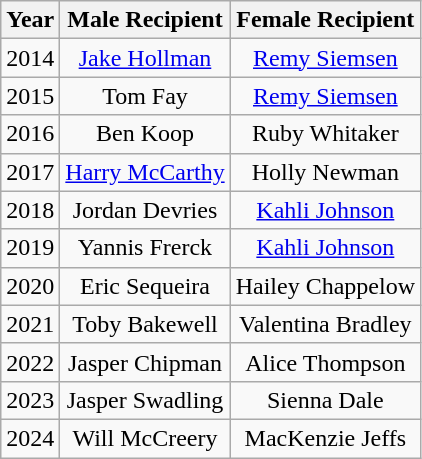<table class="wikitable" style="text-align:center">
<tr>
<th>Year</th>
<th>Male Recipient</th>
<th>Female Recipient</th>
</tr>
<tr>
<td>2014</td>
<td><a href='#'>Jake Hollman</a></td>
<td><a href='#'>Remy Siemsen</a></td>
</tr>
<tr>
<td>2015</td>
<td>Tom Fay</td>
<td><a href='#'>Remy Siemsen</a></td>
</tr>
<tr>
<td>2016</td>
<td>Ben Koop</td>
<td>Ruby Whitaker</td>
</tr>
<tr>
<td>2017</td>
<td><a href='#'>Harry McCarthy</a></td>
<td>Holly Newman</td>
</tr>
<tr>
<td>2018</td>
<td>Jordan Devries</td>
<td><a href='#'>Kahli Johnson</a></td>
</tr>
<tr>
<td>2019</td>
<td>Yannis Frerck</td>
<td><a href='#'>Kahli Johnson</a></td>
</tr>
<tr>
<td>2020</td>
<td>Eric Sequeira</td>
<td>Hailey Chappelow</td>
</tr>
<tr>
<td>2021</td>
<td>Toby Bakewell</td>
<td>Valentina Bradley</td>
</tr>
<tr>
<td>2022</td>
<td>Jasper Chipman</td>
<td>Alice Thompson</td>
</tr>
<tr>
<td>2023</td>
<td>Jasper Swadling</td>
<td>Sienna Dale</td>
</tr>
<tr>
<td>2024</td>
<td>Will McCreery</td>
<td>MacKenzie Jeffs</td>
</tr>
</table>
